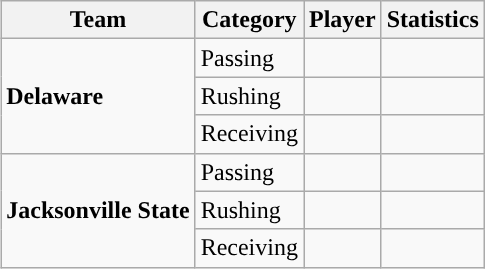<table class="wikitable" style="float: right;">
<tr>
<th>Team</th>
<th>Category</th>
<th>Player</th>
<th>Statistics</th>
</tr>
<tr>
<td rowspan=3><strong>Delaware</strong></td>
<td>Passing</td>
<td></td>
<td></td>
</tr>
<tr>
<td>Rushing</td>
<td></td>
<td></td>
</tr>
<tr>
<td>Receiving</td>
<td></td>
<td></td>
</tr>
<tr>
<td rowspan=3><strong>Jacksonville State</strong></td>
<td>Passing</td>
<td></td>
<td></td>
</tr>
<tr>
<td>Rushing</td>
<td></td>
<td></td>
</tr>
<tr>
<td>Receiving</td>
<td></td>
<td></td>
</tr>
</table>
